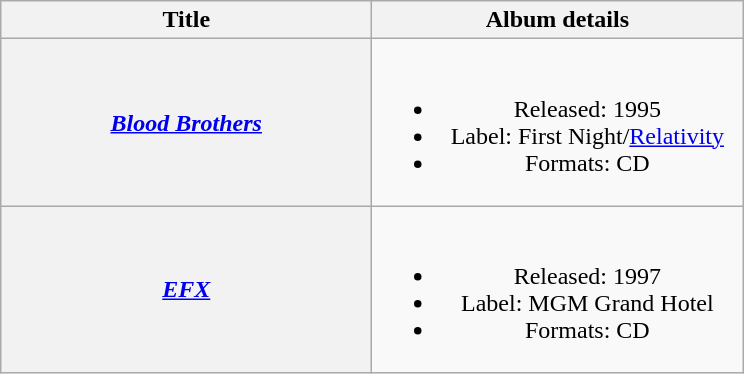<table class="wikitable plainrowheaders" style="text-align:center;">
<tr>
<th scope="col" style="width:15em;">Title</th>
<th scope="col" style="width:15em;">Album details</th>
</tr>
<tr>
<th scope="row"><em><a href='#'>Blood Brothers</a></em><br></th>
<td><br><ul><li>Released: 1995</li><li>Label: First Night/<a href='#'>Relativity</a></li><li>Formats: CD</li></ul></td>
</tr>
<tr>
<th scope="row"><em><a href='#'>EFX</a></em></th>
<td><br><ul><li>Released: 1997</li><li>Label: MGM Grand Hotel</li><li>Formats: CD</li></ul></td>
</tr>
</table>
